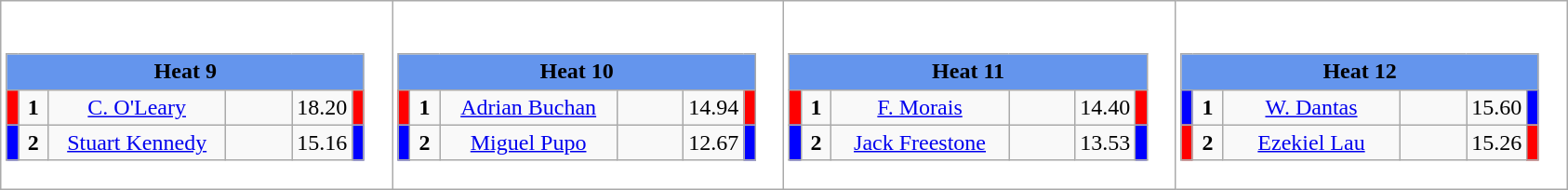<table class="wikitable" style="background:#fff;">
<tr>
<td><div><br><table class="wikitable">
<tr>
<td colspan="6"  style="text-align:center; background:#6495ed;"><strong>Heat 9</strong></td>
</tr>
<tr>
<td style="width:01px; background: #f00;"></td>
<td style="width:14px; text-align:center;"><strong>1</strong></td>
<td style="width:120px; text-align:center;"><a href='#'>C. O'Leary</a></td>
<td style="width:40px; text-align:center;"></td>
<td style="width:20px; text-align:center;">18.20</td>
<td style="width:01px; background: #f00;"></td>
</tr>
<tr>
<td style="width:01px; background: #00f;"></td>
<td style="width:14px; text-align:center;"><strong>2</strong></td>
<td style="width:120px; text-align:center;"><a href='#'>Stuart Kennedy</a></td>
<td style="width:40px; text-align:center;"></td>
<td style="width:20px; text-align:center;">15.16</td>
<td style="width:01px; background: #00f;"></td>
</tr>
</table>
</div></td>
<td><div><br><table class="wikitable">
<tr>
<td colspan="6"  style="text-align:center; background:#6495ed;"><strong>Heat 10</strong></td>
</tr>
<tr>
<td style="width:01px; background: #f00;"></td>
<td style="width:14px; text-align:center;"><strong>1</strong></td>
<td style="width:120px; text-align:center;"><a href='#'>Adrian Buchan</a></td>
<td style="width:40px; text-align:center;"></td>
<td style="width:20px; text-align:center;">14.94</td>
<td style="width:01px; background: #f00;"></td>
</tr>
<tr>
<td style="width:01px; background: #00f;"></td>
<td style="width:14px; text-align:center;"><strong>2</strong></td>
<td style="width:120px; text-align:center;"><a href='#'>Miguel Pupo</a></td>
<td style="width:40px; text-align:center;"></td>
<td style="width:20px; text-align:center;">12.67</td>
<td style="width:01px; background: #00f;"></td>
</tr>
</table>
</div></td>
<td><div><br><table class="wikitable">
<tr>
<td colspan="6"  style="text-align:center; background:#6495ed;"><strong>Heat 11</strong></td>
</tr>
<tr>
<td style="width:01px; background: #f00;"></td>
<td style="width:14px; text-align:center;"><strong>1</strong></td>
<td style="width:120px; text-align:center;"><a href='#'>F. Morais</a></td>
<td style="width:40px; text-align:center;"></td>
<td style="width:20px; text-align:center;">14.40</td>
<td style="width:01px; background: #f00;"></td>
</tr>
<tr>
<td style="width:01px; background: #00f;"></td>
<td style="width:14px; text-align:center;"><strong>2</strong></td>
<td style="width:120px; text-align:center;"><a href='#'>Jack Freestone</a></td>
<td style="width:40px; text-align:center;"></td>
<td style="width:20px; text-align:center;">13.53</td>
<td style="width:01px; background: #00f;"></td>
</tr>
</table>
</div></td>
<td><div><br><table class="wikitable">
<tr>
<td colspan="6"  style="text-align:center; background:#6495ed;"><strong>Heat 12</strong></td>
</tr>
<tr>
<td style="width:01px; background: #00f;"></td>
<td style="width:14px; text-align:center;"><strong>1</strong></td>
<td style="width:120px; text-align:center;"><a href='#'>W. Dantas</a></td>
<td style="width:40px; text-align:center;"></td>
<td style="width:20px; text-align:center;">15.60</td>
<td style="width:01px; background: #00f;"></td>
</tr>
<tr>
<td style="width:01px; background: #f00;"></td>
<td style="width:14px; text-align:center;"><strong>2</strong></td>
<td style="width:120px; text-align:center;"><a href='#'>Ezekiel Lau</a></td>
<td style="width:40px; text-align:center;"></td>
<td style="width:20px; text-align:center;">15.26</td>
<td style="width:01px; background: #f00;"></td>
</tr>
</table>
</div></td>
</tr>
</table>
